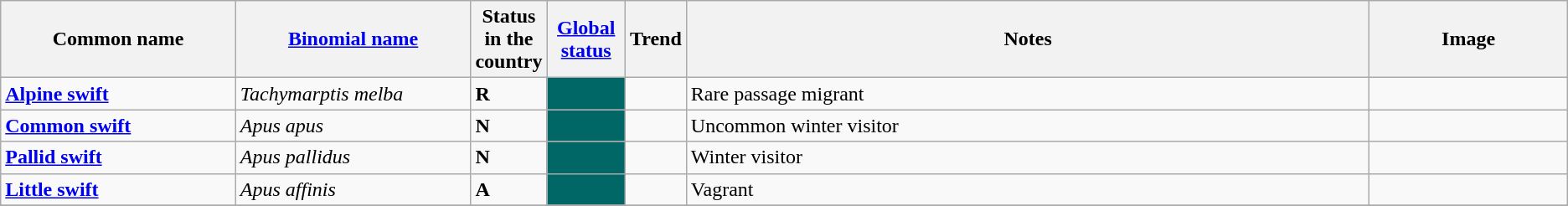<table class="wikitable sortable">
<tr>
<th width="15%">Common name</th>
<th width="15%"><a href='#'>Binomial name</a></th>
<th width="1%">Status in the country</th>
<th width="5%"><a href='#'>Global status</a></th>
<th width="1%">Trend</th>
<th class="unsortable">Notes</th>
<th class="unsortable">Image</th>
</tr>
<tr>
<td><strong><a href='#'>Alpine swift</a></strong></td>
<td><em>Tachymarptis melba</em></td>
<td><strong>R</strong></td>
<td align=center style="background: #006666"></td>
<td align=center></td>
<td>Rare passage migrant</td>
<td></td>
</tr>
<tr>
<td><strong><a href='#'>Common swift</a></strong></td>
<td><em>Apus apus</em></td>
<td><strong>N</strong></td>
<td align=center style="background: #006666"></td>
<td align=center></td>
<td>Uncommon winter visitor</td>
<td></td>
</tr>
<tr>
<td><strong><a href='#'>Pallid swift</a></strong></td>
<td><em>Apus pallidus</em></td>
<td><strong>N</strong></td>
<td align=center style="background: #006666"></td>
<td align=center></td>
<td>Winter visitor</td>
<td></td>
</tr>
<tr>
<td><strong><a href='#'>Little swift</a></strong></td>
<td><em>Apus affinis</em></td>
<td><strong>A</strong></td>
<td align=center style="background: #006666"></td>
<td align=center></td>
<td>Vagrant</td>
<td></td>
</tr>
<tr>
</tr>
</table>
